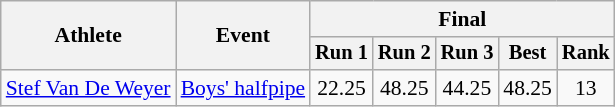<table class="wikitable" style="font-size:90%">
<tr>
<th rowspan=2>Athlete</th>
<th rowspan=2>Event</th>
<th colspan=5>Final</th>
</tr>
<tr style="font-size:95%">
<th>Run 1</th>
<th>Run 2</th>
<th>Run 3</th>
<th>Best</th>
<th>Rank</th>
</tr>
<tr align=center>
<td align=left><a href='#'>Stef Van De Weyer</a></td>
<td align=left><a href='#'>Boys' halfpipe</a></td>
<td>22.25</td>
<td>48.25</td>
<td>44.25</td>
<td>48.25</td>
<td>13</td>
</tr>
</table>
